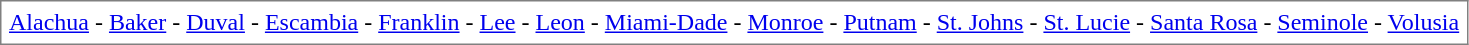<table border="1" cellspacing="0" cellpadding="5" rules="all" style="margin:1em;" font-size:75%;>
<tr>
<td><a href='#'>Alachua</a> - <a href='#'>Baker</a> - <a href='#'>Duval</a> - <a href='#'>Escambia</a> - <a href='#'>Franklin</a> - <a href='#'>Lee</a> - <a href='#'>Leon</a> - <a href='#'>Miami-Dade</a> - <a href='#'>Monroe</a> - <a href='#'>Putnam</a> - <a href='#'>St. Johns</a> - <a href='#'>St. Lucie</a> - <a href='#'>Santa Rosa</a> - <a href='#'>Seminole</a> - <a href='#'>Volusia</a></td>
</tr>
</table>
